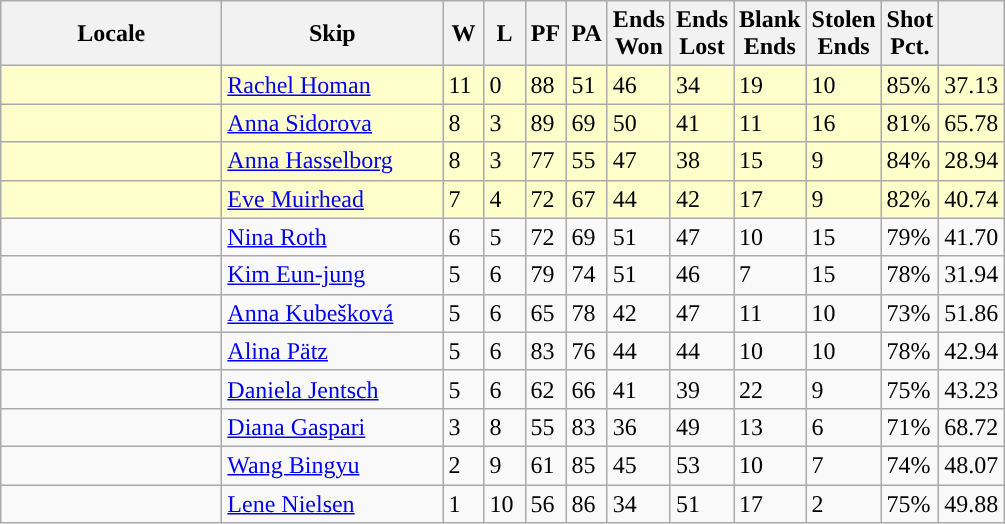<table class="wikitable">
<tr>
<th width="140">Locale</th>
<th width="140">Skip</th>
<th width="20">W</th>
<th width="20">L</th>
<th width="20">PF</th>
<th width="20">PA</th>
<th width="20">Ends <br> Won</th>
<th width="20">Ends <br> Lost</th>
<th width="20">Blank <br> Ends</th>
<th width="20">Stolen <br> Ends</th>
<th width="20">Shot <br> Pct.</th>
<th width="20"></th>
</tr>
<tr style="background:#ffffcc;">
<td></td>
<td><a href='#'>Rachel Homan</a></td>
<td>11</td>
<td>0</td>
<td>88</td>
<td>51</td>
<td>46</td>
<td>34</td>
<td>19</td>
<td>10</td>
<td>85%</td>
<td>37.13</td>
</tr>
<tr style="background:#ffffcc;">
<td></td>
<td><a href='#'>Anna Sidorova</a></td>
<td>8</td>
<td>3</td>
<td>89</td>
<td>69</td>
<td>50</td>
<td>41</td>
<td>11</td>
<td>16</td>
<td>81%</td>
<td>65.78</td>
</tr>
<tr style="background:#ffffcc;">
<td></td>
<td><a href='#'>Anna Hasselborg</a></td>
<td>8</td>
<td>3</td>
<td>77</td>
<td>55</td>
<td>47</td>
<td>38</td>
<td>15</td>
<td>9</td>
<td>84%</td>
<td>28.94</td>
</tr>
<tr style="background:#ffffcc;">
<td></td>
<td><a href='#'>Eve Muirhead</a></td>
<td>7</td>
<td>4</td>
<td>72</td>
<td>67</td>
<td>44</td>
<td>42</td>
<td>17</td>
<td>9</td>
<td>82%</td>
<td>40.74</td>
</tr>
<tr>
<td></td>
<td><a href='#'>Nina Roth</a></td>
<td>6</td>
<td>5</td>
<td>72</td>
<td>69</td>
<td>51</td>
<td>47</td>
<td>10</td>
<td>15</td>
<td>79%</td>
<td>41.70</td>
</tr>
<tr>
<td></td>
<td><a href='#'>Kim Eun-jung</a></td>
<td>5</td>
<td>6</td>
<td>79</td>
<td>74</td>
<td>51</td>
<td>46</td>
<td>7</td>
<td>15</td>
<td>78%</td>
<td>31.94</td>
</tr>
<tr>
<td></td>
<td><a href='#'>Anna Kubešková</a></td>
<td>5</td>
<td>6</td>
<td>65</td>
<td>78</td>
<td>42</td>
<td>47</td>
<td>11</td>
<td>10</td>
<td>73%</td>
<td>51.86</td>
</tr>
<tr>
<td></td>
<td><a href='#'>Alina Pätz</a></td>
<td>5</td>
<td>6</td>
<td>83</td>
<td>76</td>
<td>44</td>
<td>44</td>
<td>10</td>
<td>10</td>
<td>78%</td>
<td>42.94</td>
</tr>
<tr>
<td></td>
<td><a href='#'>Daniela Jentsch</a></td>
<td>5</td>
<td>6</td>
<td>62</td>
<td>66</td>
<td>41</td>
<td>39</td>
<td>22</td>
<td>9</td>
<td>75%</td>
<td>43.23</td>
</tr>
<tr>
<td></td>
<td><a href='#'>Diana Gaspari</a></td>
<td>3</td>
<td>8</td>
<td>55</td>
<td>83</td>
<td>36</td>
<td>49</td>
<td>13</td>
<td>6</td>
<td>71%</td>
<td>68.72</td>
</tr>
<tr>
<td></td>
<td><a href='#'>Wang Bingyu</a></td>
<td>2</td>
<td>9</td>
<td>61</td>
<td>85</td>
<td>45</td>
<td>53</td>
<td>10</td>
<td>7</td>
<td>74%</td>
<td>48.07</td>
</tr>
<tr>
<td></td>
<td><a href='#'>Lene Nielsen</a></td>
<td>1</td>
<td>10</td>
<td>56</td>
<td>86</td>
<td>34</td>
<td>51</td>
<td>17</td>
<td>2</td>
<td>75%</td>
<td>49.88</td>
</tr>
</table>
